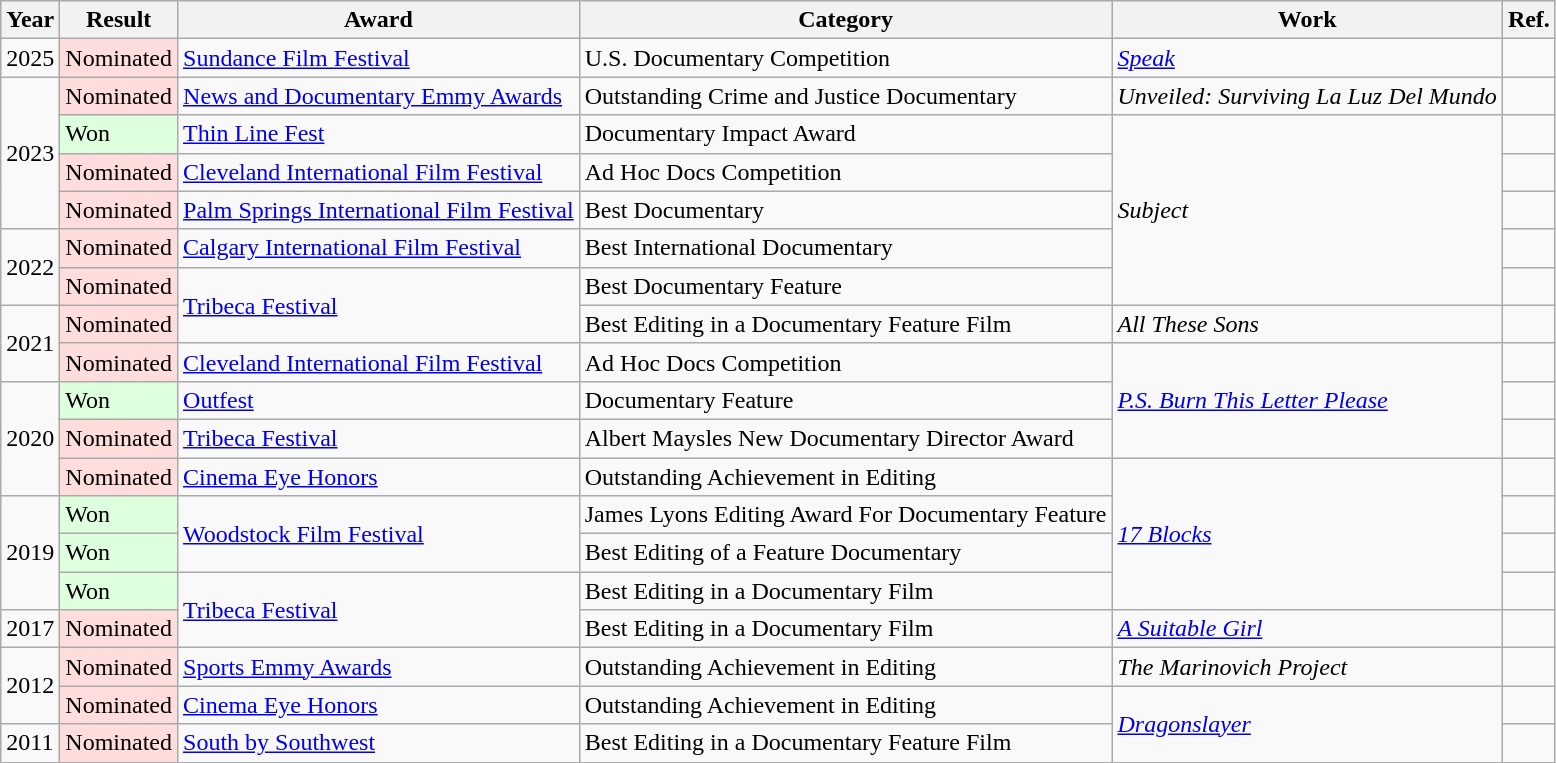<table class="wikitable">
<tr>
<th>Year</th>
<th>Result</th>
<th>Award</th>
<th>Category</th>
<th>Work</th>
<th>Ref.</th>
</tr>
<tr>
<td>2025</td>
<td style="background: #ffdddd">Nominated</td>
<td><a href='#'>Sundance Film Festival</a></td>
<td>U.S. Documentary Competition</td>
<td><em><a href='#'>Speak</a></em></td>
<td></td>
</tr>
<tr>
<td rowspan="4">2023</td>
<td style="background: #ffdddd">Nominated</td>
<td><a href='#'>News and Documentary Emmy Awards</a></td>
<td>Outstanding Crime and Justice Documentary</td>
<td><em>Unveiled: Surviving La Luz Del Mundo</em></td>
<td></td>
</tr>
<tr>
<td style="background: #ddffdd">Won</td>
<td><a href='#'>Thin Line Fest</a></td>
<td>Documentary Impact Award</td>
<td rowspan="5"><em>Subject</em></td>
<td></td>
</tr>
<tr>
<td style="background: #ffdddd">Nominated</td>
<td><a href='#'>Cleveland International Film Festival</a></td>
<td>Ad Hoc Docs Competition</td>
<td></td>
</tr>
<tr>
<td style="background: #ffdddd">Nominated</td>
<td><a href='#'>Palm Springs International Film Festival</a></td>
<td>Best Documentary</td>
<td></td>
</tr>
<tr>
<td rowspan="2">2022</td>
<td style="background: #ffdddd">Nominated</td>
<td><a href='#'>Calgary International Film Festival</a></td>
<td>Best International Documentary</td>
<td></td>
</tr>
<tr>
<td style="background: #ffdddd">Nominated</td>
<td rowspan="2"><a href='#'>Tribeca Festival</a></td>
<td>Best Documentary Feature</td>
<td></td>
</tr>
<tr>
<td rowspan="2">2021</td>
<td style="background: #ffdddd">Nominated</td>
<td>Best Editing in a Documentary Feature Film</td>
<td><em>All These Sons</em></td>
<td></td>
</tr>
<tr>
<td style="background: #ffdddd">Nominated</td>
<td><a href='#'>Cleveland International Film Festival</a></td>
<td>Ad Hoc Docs Competition</td>
<td rowspan="3"><em><a href='#'>P.S. Burn This Letter Please</a></em></td>
<td></td>
</tr>
<tr>
<td rowspan="3">2020</td>
<td style="background: #ddffdd">Won</td>
<td><a href='#'>Outfest</a></td>
<td>Documentary Feature</td>
<td></td>
</tr>
<tr>
<td style="background: #ffdddd">Nominated</td>
<td><a href='#'>Tribeca Festival</a></td>
<td>Albert Maysles New Documentary Director Award</td>
<td></td>
</tr>
<tr>
<td style="background: #ffdddd">Nominated</td>
<td><a href='#'>Cinema Eye Honors</a></td>
<td>Outstanding Achievement in Editing</td>
<td rowspan="4"><em><a href='#'>17 Blocks</a></em></td>
<td></td>
</tr>
<tr>
<td rowspan="3">2019</td>
<td style="background: #ddffdd">Won</td>
<td rowspan="2"><a href='#'>Woodstock Film Festival</a></td>
<td>James Lyons Editing Award For Documentary Feature</td>
<td></td>
</tr>
<tr>
<td style="background: #ddffdd">Won</td>
<td>Best Editing of a Feature Documentary</td>
<td></td>
</tr>
<tr>
<td style="background: #ddffdd">Won</td>
<td rowspan="2"><a href='#'>Tribeca Festival</a></td>
<td>Best Editing in a Documentary Film</td>
<td></td>
</tr>
<tr>
<td>2017</td>
<td style="background: #ffdddd">Nominated</td>
<td>Best Editing in a Documentary Film</td>
<td><em><a href='#'>A Suitable Girl</a></em></td>
<td></td>
</tr>
<tr>
<td rowspan="2">2012</td>
<td style="background: #ffdddd">Nominated</td>
<td><a href='#'>Sports Emmy Awards</a></td>
<td>Outstanding Achievement in Editing</td>
<td><em>The Marinovich Project</em></td>
<td></td>
</tr>
<tr>
<td style="background: #ffdddd">Nominated</td>
<td><a href='#'>Cinema Eye Honors</a></td>
<td>Outstanding Achievement in Editing</td>
<td rowspan="2"><em><a href='#'>Dragonslayer</a></em></td>
<td></td>
</tr>
<tr>
<td>2011</td>
<td style="background: #ffdddd">Nominated</td>
<td><a href='#'>South by Southwest</a></td>
<td>Best Editing in a Documentary Feature Film</td>
<td></td>
</tr>
<tr>
</tr>
</table>
